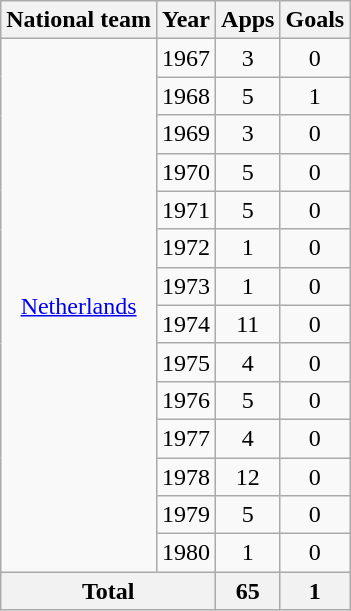<table class="wikitable" style="text-align:center">
<tr>
<th>National team</th>
<th>Year</th>
<th>Apps</th>
<th>Goals</th>
</tr>
<tr>
<td rowspan="14"><a href='#'>Netherlands</a></td>
<td>1967</td>
<td>3</td>
<td>0</td>
</tr>
<tr>
<td>1968</td>
<td>5</td>
<td>1</td>
</tr>
<tr>
<td>1969</td>
<td>3</td>
<td>0</td>
</tr>
<tr>
<td>1970</td>
<td>5</td>
<td>0</td>
</tr>
<tr>
<td>1971</td>
<td>5</td>
<td>0</td>
</tr>
<tr>
<td>1972</td>
<td>1</td>
<td>0</td>
</tr>
<tr>
<td>1973</td>
<td>1</td>
<td>0</td>
</tr>
<tr>
<td>1974</td>
<td>11</td>
<td>0</td>
</tr>
<tr>
<td>1975</td>
<td>4</td>
<td>0</td>
</tr>
<tr>
<td>1976</td>
<td>5</td>
<td>0</td>
</tr>
<tr>
<td>1977</td>
<td>4</td>
<td>0</td>
</tr>
<tr>
<td>1978</td>
<td>12</td>
<td>0</td>
</tr>
<tr>
<td>1979</td>
<td>5</td>
<td>0</td>
</tr>
<tr>
<td>1980</td>
<td>1</td>
<td>0</td>
</tr>
<tr>
<th colspan="2">Total</th>
<th>65</th>
<th>1</th>
</tr>
</table>
